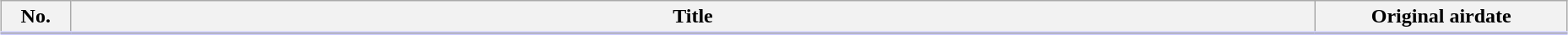<table class="wikitable" style="width:98%; margin:auto; background:#FFF;">
<tr style="border-bottom: 3px solid #CCF;">
<th style="width:3em;">No.</th>
<th>Title</th>
<th style="width:12em;">Original airdate</th>
</tr>
<tr>
</tr>
</table>
